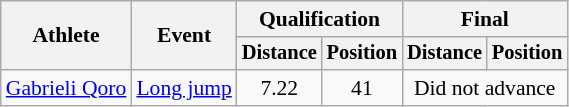<table class="wikitable" style="font-size:90%">
<tr>
<th rowspan="2">Athlete</th>
<th rowspan="2">Event</th>
<th colspan="2">Qualification</th>
<th colspan="2">Final</th>
</tr>
<tr style="font-size:95%">
<th>Distance</th>
<th>Position</th>
<th>Distance</th>
<th>Position</th>
</tr>
<tr align=center>
<td align=left><a href='#'>Gabrieli Qoro</a></td>
<td align=left><a href='#'>Long jump</a></td>
<td>7.22</td>
<td>41</td>
<td colspan=2>Did not advance</td>
</tr>
</table>
